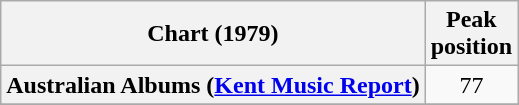<table class="wikitable sortable plainrowheaders">
<tr>
<th scope="col">Chart (1979)</th>
<th scope="col">Peak<br>position</th>
</tr>
<tr>
<th scope="row">Australian Albums (<a href='#'>Kent Music Report</a>)</th>
<td align="center">77</td>
</tr>
<tr>
</tr>
<tr>
</tr>
<tr>
</tr>
<tr>
</tr>
</table>
